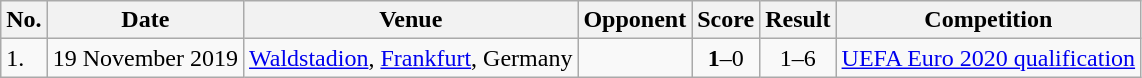<table class="wikitable">
<tr>
<th>No.</th>
<th>Date</th>
<th>Venue</th>
<th>Opponent</th>
<th>Score</th>
<th>Result</th>
<th>Competition</th>
</tr>
<tr>
<td>1.</td>
<td>19 November 2019</td>
<td><a href='#'>Waldstadion</a>, <a href='#'>Frankfurt</a>, Germany</td>
<td></td>
<td align=center><strong>1</strong>–0</td>
<td align=center>1–6</td>
<td><a href='#'>UEFA Euro 2020 qualification</a></td>
</tr>
</table>
